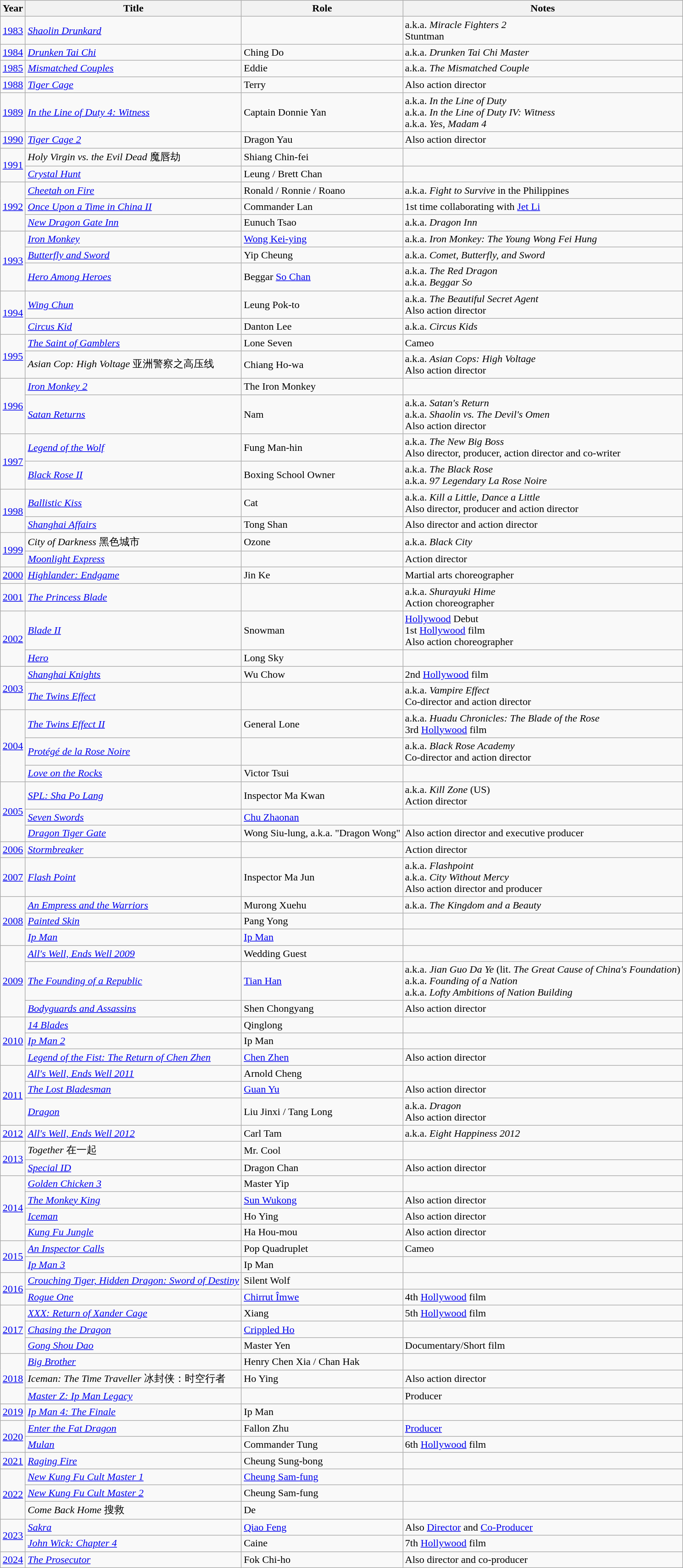<table class="wikitable sortable">
<tr>
<th>Year</th>
<th>Title</th>
<th>Role</th>
<th class="unsortable">Notes</th>
</tr>
<tr>
<td><a href='#'>1983</a></td>
<td><em><a href='#'>Shaolin Drunkard</a></em></td>
<td></td>
<td>a.k.a. <em>Miracle Fighters 2</em><br>Stuntman</td>
</tr>
<tr>
<td><a href='#'>1984</a></td>
<td><em><a href='#'>Drunken Tai Chi</a></em></td>
<td>Ching Do</td>
<td>a.k.a. <em>Drunken Tai Chi Master</em></td>
</tr>
<tr>
<td><a href='#'>1985</a></td>
<td><em><a href='#'>Mismatched Couples</a></em></td>
<td>Eddie</td>
<td>a.k.a. <em>The Mismatched Couple</em></td>
</tr>
<tr>
<td><a href='#'>1988</a></td>
<td><em><a href='#'>Tiger Cage</a></em></td>
<td>Terry</td>
<td>Also action director</td>
</tr>
<tr>
<td><a href='#'>1989</a></td>
<td><em><a href='#'>In the Line of Duty 4: Witness</a></em></td>
<td>Captain Donnie Yan</td>
<td>a.k.a. <em>In the Line of Duty</em><br>a.k.a. <em>In the Line of Duty IV: Witness</em><br>a.k.a. <em>Yes, Madam 4</em></td>
</tr>
<tr>
<td><a href='#'>1990</a></td>
<td><em><a href='#'>Tiger Cage 2</a></em></td>
<td>Dragon Yau</td>
<td>Also action director</td>
</tr>
<tr>
<td rowspan="2"><a href='#'>1991</a></td>
<td><em>Holy Virgin vs. the Evil Dead</em> 魔唇劫</td>
<td>Shiang Chin-fei</td>
<td></td>
</tr>
<tr>
<td><em><a href='#'>Crystal Hunt</a></em></td>
<td>Leung / Brett Chan</td>
<td></td>
</tr>
<tr>
<td rowspan="3"><a href='#'>1992</a></td>
<td><em><a href='#'>Cheetah on Fire</a></em></td>
<td>Ronald / Ronnie / Roano</td>
<td>a.k.a. <em>Fight to Survive</em> in the Philippines</td>
</tr>
<tr>
<td><em><a href='#'>Once Upon a Time in China II</a></em></td>
<td>Commander Lan</td>
<td>1st time collaborating with <a href='#'>Jet Li</a></td>
</tr>
<tr>
<td><em><a href='#'>New Dragon Gate Inn</a></em></td>
<td>Eunuch Tsao</td>
<td>a.k.a. <em>Dragon Inn</em></td>
</tr>
<tr>
<td rowspan="3"><a href='#'>1993</a></td>
<td><em><a href='#'>Iron Monkey</a></em></td>
<td><a href='#'>Wong Kei-ying</a></td>
<td>a.k.a. <em>Iron Monkey: The Young Wong Fei Hung</em></td>
</tr>
<tr>
<td><em><a href='#'>Butterfly and Sword</a></em></td>
<td>Yip Cheung</td>
<td>a.k.a. <em>Comet, Butterfly, and Sword</em></td>
</tr>
<tr>
<td><em><a href='#'>Hero Among Heroes</a></em></td>
<td>Beggar <a href='#'>So Chan</a></td>
<td>a.k.a. <em>The Red Dragon</em><br>a.k.a. <em>Beggar So</em></td>
</tr>
<tr>
<td rowspan="2"><a href='#'>1994</a></td>
<td><em><a href='#'>Wing Chun</a></em></td>
<td>Leung Pok-to</td>
<td>a.k.a. <em>The Beautiful Secret Agent</em><br>Also action director</td>
</tr>
<tr>
<td><em><a href='#'>Circus Kid</a></em></td>
<td>Danton Lee</td>
<td>a.k.a. <em>Circus Kids</em></td>
</tr>
<tr>
<td rowspan="2"><a href='#'>1995</a></td>
<td><em><a href='#'>The Saint of Gamblers</a></em></td>
<td>Lone Seven</td>
<td>Cameo</td>
</tr>
<tr>
<td><em>Asian Cop: High Voltage</em> 亚洲警察之高压线</td>
<td>Chiang Ho-wa</td>
<td>a.k.a. <em>Asian Cops: High Voltage</em><br>Also action director</td>
</tr>
<tr>
<td rowspan="2"><a href='#'>1996</a></td>
<td><em><a href='#'>Iron Monkey 2</a></em></td>
<td>The Iron Monkey</td>
<td></td>
</tr>
<tr>
<td><em><a href='#'>Satan Returns</a></em></td>
<td>Nam</td>
<td>a.k.a. <em>Satan's Return</em><br>a.k.a. <em>Shaolin vs. The Devil's Omen</em><br>Also action director</td>
</tr>
<tr>
<td rowspan="2"><a href='#'>1997</a></td>
<td><em><a href='#'>Legend of the Wolf</a></em></td>
<td>Fung Man-hin</td>
<td>a.k.a. <em>The New Big Boss</em><br>Also director, producer, action director and co-writer</td>
</tr>
<tr>
<td><em><a href='#'>Black Rose II</a></em></td>
<td>Boxing School Owner</td>
<td>a.k.a. <em>The Black Rose</em><br>a.k.a. <em>97 Legendary La Rose Noire</em></td>
</tr>
<tr>
<td rowspan="2"><a href='#'>1998</a></td>
<td><em><a href='#'>Ballistic Kiss</a></em></td>
<td>Cat</td>
<td>a.k.a. <em>Kill a Little, Dance a Little</em><br>Also director, producer and action director</td>
</tr>
<tr>
<td><em><a href='#'>Shanghai Affairs</a></em></td>
<td>Tong Shan</td>
<td>Also director and action director</td>
</tr>
<tr>
<td rowspan="2"><a href='#'>1999</a></td>
<td><em>City of Darkness</em> 黑色城市</td>
<td>Ozone</td>
<td>a.k.a. <em>Black City</em></td>
</tr>
<tr>
<td><em><a href='#'>Moonlight Express</a></em></td>
<td></td>
<td>Action director</td>
</tr>
<tr>
<td><a href='#'>2000</a></td>
<td><em><a href='#'>Highlander: Endgame</a></em></td>
<td>Jin Ke</td>
<td>Martial arts choreographer</td>
</tr>
<tr>
<td><a href='#'>2001</a></td>
<td><em><a href='#'>The Princess Blade</a></em></td>
<td></td>
<td>a.k.a. <em>Shurayuki Hime</em><br>Action choreographer</td>
</tr>
<tr>
<td rowspan="2"><a href='#'>2002</a></td>
<td><em><a href='#'>Blade II</a></em></td>
<td>Snowman</td>
<td><a href='#'>Hollywood</a> Debut<br>1st <a href='#'>Hollywood</a> film<br>Also action choreographer</td>
</tr>
<tr>
<td><em><a href='#'>Hero</a></em></td>
<td>Long Sky</td>
<td></td>
</tr>
<tr>
<td rowspan="2"><a href='#'>2003</a></td>
<td><em><a href='#'>Shanghai Knights</a></em></td>
<td>Wu Chow</td>
<td>2nd <a href='#'>Hollywood</a> film</td>
</tr>
<tr>
<td><em><a href='#'>The Twins Effect</a></em></td>
<td></td>
<td>a.k.a. <em>Vampire Effect</em><br>Co-director and action director</td>
</tr>
<tr>
<td rowspan="3"><a href='#'>2004</a></td>
<td><em><a href='#'>The Twins Effect II</a></em></td>
<td>General Lone</td>
<td>a.k.a. <em>Huadu Chronicles: The Blade of the Rose</em><br>3rd <a href='#'>Hollywood</a> film</td>
</tr>
<tr>
<td><em><a href='#'>Protégé de la Rose Noire</a></em></td>
<td></td>
<td>a.k.a. <em>Black Rose Academy</em><br>Co-director and action director</td>
</tr>
<tr>
<td><em><a href='#'>Love on the Rocks</a></em></td>
<td>Victor Tsui</td>
<td></td>
</tr>
<tr>
<td rowspan="3"><a href='#'>2005</a></td>
<td><em><a href='#'>SPL: Sha Po Lang</a></em></td>
<td>Inspector Ma Kwan</td>
<td>a.k.a. <em>Kill Zone</em> (US)<br>Action director</td>
</tr>
<tr>
<td><em><a href='#'>Seven Swords</a></em></td>
<td><a href='#'>Chu Zhaonan</a></td>
<td></td>
</tr>
<tr>
<td><em><a href='#'>Dragon Tiger Gate</a></em></td>
<td>Wong Siu-lung, a.k.a. "Dragon Wong"</td>
<td>Also action director and executive producer</td>
</tr>
<tr>
<td><a href='#'>2006</a></td>
<td><em><a href='#'>Stormbreaker</a></em></td>
<td></td>
<td>Action director</td>
</tr>
<tr>
<td><a href='#'>2007</a></td>
<td><em><a href='#'>Flash Point</a></em></td>
<td>Inspector Ma Jun</td>
<td>a.k.a. <em>Flashpoint</em><br>a.k.a. <em>City Without Mercy</em><br>Also action director and producer</td>
</tr>
<tr>
<td rowspan="3"><a href='#'>2008</a></td>
<td><em><a href='#'>An Empress and the Warriors</a></em></td>
<td>Murong Xuehu</td>
<td>a.k.a. <em>The Kingdom and a Beauty</em></td>
</tr>
<tr>
<td><em><a href='#'>Painted Skin</a></em></td>
<td>Pang Yong</td>
<td></td>
</tr>
<tr>
<td><em><a href='#'>Ip Man</a></em></td>
<td><a href='#'>Ip Man</a></td>
<td></td>
</tr>
<tr>
<td rowspan="3"><a href='#'>2009</a></td>
<td><em><a href='#'>All's Well, Ends Well 2009</a></em></td>
<td>Wedding Guest</td>
<td></td>
</tr>
<tr>
<td><em><a href='#'>The Founding of a Republic</a></em></td>
<td><a href='#'>Tian Han</a></td>
<td>a.k.a. <em>Jian Guo Da Ye</em> (lit. <em>The Great Cause of China's Foundation</em>)<br>a.k.a. <em>Founding of a Nation</em><br>a.k.a. <em>Lofty Ambitions of Nation Building</em></td>
</tr>
<tr>
<td><em><a href='#'>Bodyguards and Assassins</a></em></td>
<td>Shen Chongyang</td>
<td>Also action director</td>
</tr>
<tr>
<td rowspan="3"><a href='#'>2010</a></td>
<td><em><a href='#'>14 Blades</a></em></td>
<td>Qinglong</td>
<td></td>
</tr>
<tr>
<td><em><a href='#'>Ip Man 2</a></em></td>
<td>Ip Man</td>
<td></td>
</tr>
<tr>
<td><em><a href='#'>Legend of the Fist: The Return of Chen Zhen</a></em></td>
<td><a href='#'>Chen Zhen</a></td>
<td>Also action director</td>
</tr>
<tr>
<td rowspan="3"><a href='#'>2011</a></td>
<td><em><a href='#'>All's Well, Ends Well 2011</a></em></td>
<td>Arnold Cheng</td>
<td></td>
</tr>
<tr>
<td><em><a href='#'>The Lost Bladesman</a></em></td>
<td><a href='#'>Guan Yu</a></td>
<td>Also action director</td>
</tr>
<tr>
<td><em><a href='#'>Dragon</a></em></td>
<td>Liu Jinxi / Tang Long</td>
<td>a.k.a. <em>Dragon</em><br> Also action director</td>
</tr>
<tr>
<td><a href='#'>2012</a></td>
<td><em><a href='#'>All's Well, Ends Well 2012</a></em></td>
<td>Carl Tam</td>
<td>a.k.a. <em>Eight Happiness 2012</em></td>
</tr>
<tr>
<td rowspan=2><a href='#'>2013</a></td>
<td><em>Together</em> 在一起</td>
<td>Mr. Cool</td>
<td></td>
</tr>
<tr>
<td><em><a href='#'>Special ID</a></em></td>
<td>Dragon Chan</td>
<td>Also action director</td>
</tr>
<tr>
<td rowspan=4><a href='#'>2014</a></td>
<td><em><a href='#'>Golden Chicken 3</a></em></td>
<td>Master Yip</td>
<td></td>
</tr>
<tr>
<td><em><a href='#'>The Monkey King</a></em></td>
<td><a href='#'>Sun Wukong</a></td>
<td>Also action director</td>
</tr>
<tr>
<td><em><a href='#'>Iceman</a></em></td>
<td>Ho Ying</td>
<td>Also action director</td>
</tr>
<tr>
<td><em><a href='#'>Kung Fu Jungle</a></em></td>
<td>Ha Hou-mou</td>
<td>Also action director</td>
</tr>
<tr>
<td rowspan=2><a href='#'>2015</a></td>
<td><em><a href='#'>An Inspector Calls</a></em></td>
<td>Pop Quadruplet</td>
<td>Cameo</td>
</tr>
<tr>
<td><em><a href='#'>Ip Man 3</a></em></td>
<td>Ip Man</td>
<td></td>
</tr>
<tr>
<td rowspan=2><a href='#'>2016</a></td>
<td><em><a href='#'>Crouching Tiger, Hidden Dragon: Sword of Destiny</a></em></td>
<td>Silent Wolf</td>
<td></td>
</tr>
<tr>
<td><em><a href='#'>Rogue One</a></em></td>
<td><a href='#'>Chirrut Îmwe</a></td>
<td>4th <a href='#'>Hollywood</a> film</td>
</tr>
<tr>
<td rowspan=3><a href='#'>2017</a></td>
<td><em><a href='#'>XXX: Return of Xander Cage</a></em></td>
<td>Xiang</td>
<td>5th <a href='#'>Hollywood</a> film</td>
</tr>
<tr>
<td><em><a href='#'>Chasing the Dragon</a></em></td>
<td><a href='#'>Crippled Ho</a></td>
<td></td>
</tr>
<tr>
<td><em><a href='#'>Gong Shou Dao</a></em></td>
<td>Master Yen</td>
<td>Documentary/Short film</td>
</tr>
<tr>
<td rowspan=3><a href='#'>2018</a></td>
<td><em><a href='#'>Big Brother</a></em></td>
<td>Henry Chen Xia / Chan Hak</td>
<td></td>
</tr>
<tr>
<td><em>Iceman: The Time Traveller</em> 冰封侠：时空行者</td>
<td>Ho Ying</td>
<td>Also action director</td>
</tr>
<tr>
<td><em><a href='#'>Master Z: Ip Man Legacy</a></em></td>
<td></td>
<td>Producer</td>
</tr>
<tr>
<td><a href='#'>2019</a></td>
<td><em><a href='#'>Ip Man 4: The Finale</a></em></td>
<td>Ip Man</td>
<td></td>
</tr>
<tr>
<td rowspan="2"><a href='#'>2020</a></td>
<td><em><a href='#'>Enter the Fat Dragon</a></em></td>
<td>Fallon Zhu</td>
<td><a href='#'>Producer</a></td>
</tr>
<tr>
<td><em><a href='#'>Mulan</a></em></td>
<td>Commander Tung</td>
<td>6th <a href='#'>Hollywood</a> film</td>
</tr>
<tr>
<td><a href='#'>2021</a></td>
<td><em><a href='#'>Raging Fire</a></em></td>
<td>Cheung Sung-bong</td>
<td></td>
</tr>
<tr>
<td rowspan="3"><a href='#'>2022</a></td>
<td><em><a href='#'>New Kung Fu Cult Master 1</a></em></td>
<td><a href='#'>Cheung Sam-fung</a></td>
<td></td>
</tr>
<tr>
<td><em><a href='#'>New Kung Fu Cult Master 2</a></em></td>
<td>Cheung Sam-fung</td>
<td></td>
</tr>
<tr>
<td><em>Come Back Home</em> 搜救</td>
<td>De</td>
<td></td>
</tr>
<tr>
<td rowspan="2"><a href='#'>2023</a></td>
<td><em><a href='#'>Sakra</a></em></td>
<td><a href='#'>Qiao Feng</a></td>
<td>Also <a href='#'>Director</a> and <a href='#'>Co-Producer</a></td>
</tr>
<tr>
<td><em><a href='#'>John Wick: Chapter 4</a></em></td>
<td>Caine</td>
<td>7th <a href='#'>Hollywood</a> film</td>
</tr>
<tr>
<td><a href='#'>2024</a></td>
<td><em><a href='#'>The Prosecutor</a></em></td>
<td>Fok Chi-ho</td>
<td>Also director and co-producer</td>
</tr>
</table>
